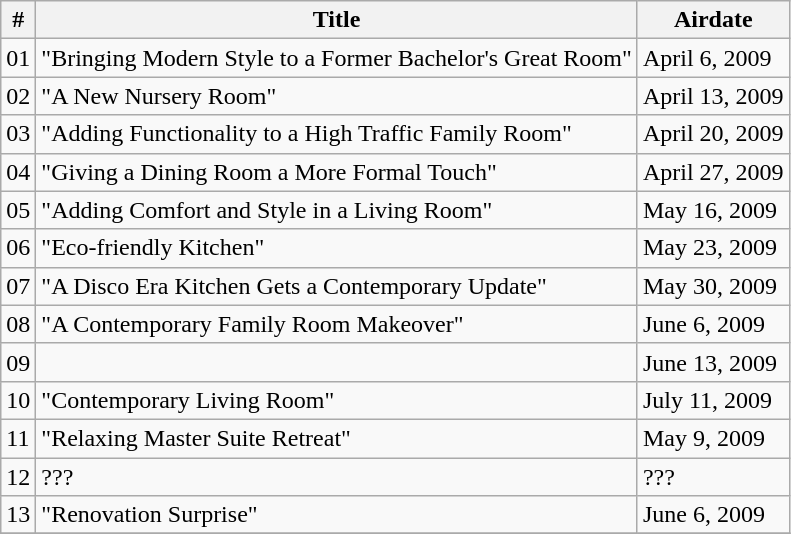<table class="wikitable sortable">
<tr>
<th>#</th>
<th>Title</th>
<th>Airdate</th>
</tr>
<tr>
<td nowrap="nowrap" align="center">01</td>
<td>"Bringing Modern Style to a Former Bachelor's Great Room"</td>
<td>April 6, 2009</td>
</tr>
<tr>
<td nowrap="nowrap" align="center">02</td>
<td>"A New Nursery Room"</td>
<td>April 13, 2009</td>
</tr>
<tr>
<td nowrap="nowrap" align="center">03</td>
<td>"Adding Functionality to a High Traffic Family Room"</td>
<td>April 20, 2009</td>
</tr>
<tr>
<td nowrap="nowrap" align="center">04</td>
<td>"Giving a Dining Room a More Formal Touch"</td>
<td>April 27, 2009</td>
</tr>
<tr>
<td nowrap="nowrap" align="center">05</td>
<td>"Adding Comfort and Style in a Living Room"</td>
<td>May 16, 2009</td>
</tr>
<tr>
<td nowrap="nowrap" align="center">06</td>
<td>"Eco-friendly Kitchen"</td>
<td>May 23, 2009</td>
</tr>
<tr>
<td nowrap="nowrap" align="center">07</td>
<td>"A Disco Era Kitchen Gets a Contemporary Update"</td>
<td>May 30, 2009</td>
</tr>
<tr>
<td>08</td>
<td>"A Contemporary Family Room Makeover"</td>
<td>June 6, 2009</td>
</tr>
<tr>
<td>09</td>
<td "Family Style"></td>
<td>June 13, 2009</td>
</tr>
<tr>
<td>10</td>
<td>"Contemporary Living Room"</td>
<td>July 11, 2009</td>
</tr>
<tr>
<td>11</td>
<td>"Relaxing Master Suite Retreat"</td>
<td>May 9, 2009</td>
</tr>
<tr>
<td>12</td>
<td>???</td>
<td>???</td>
</tr>
<tr>
<td>13</td>
<td>"Renovation Surprise"</td>
<td>June 6, 2009</td>
</tr>
<tr>
</tr>
</table>
